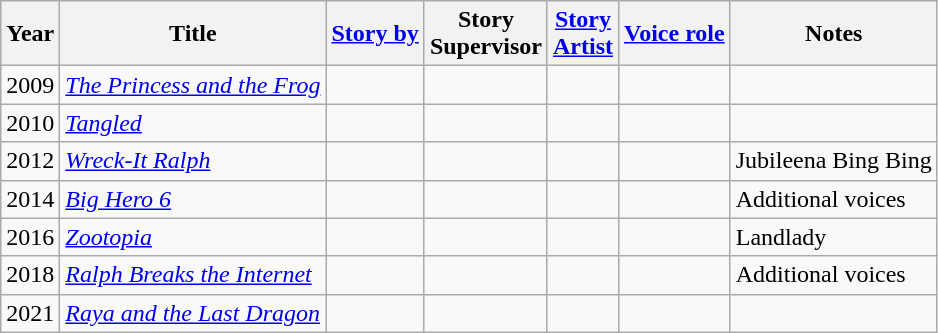<table class="wikitable">
<tr>
<th>Year</th>
<th>Title</th>
<th><a href='#'>Story by</a></th>
<th>Story<br>Supervisor</th>
<th><a href='#'>Story<br>Artist</a></th>
<th><a href='#'>Voice role</a></th>
<th>Notes</th>
</tr>
<tr>
<td>2009</td>
<td><em><a href='#'>The Princess and the Frog</a></em></td>
<td></td>
<td></td>
<td></td>
<td></td>
<td></td>
</tr>
<tr>
<td>2010</td>
<td><em><a href='#'>Tangled</a></em></td>
<td></td>
<td></td>
<td></td>
<td></td>
<td></td>
</tr>
<tr>
<td>2012</td>
<td><em><a href='#'>Wreck-It Ralph</a></em></td>
<td></td>
<td></td>
<td></td>
<td></td>
<td>Jubileena Bing Bing</td>
</tr>
<tr>
<td>2014</td>
<td><em><a href='#'>Big Hero 6</a></em></td>
<td></td>
<td></td>
<td></td>
<td></td>
<td>Additional voices</td>
</tr>
<tr>
<td>2016</td>
<td><em><a href='#'>Zootopia</a></em></td>
<td></td>
<td></td>
<td></td>
<td></td>
<td>Landlady</td>
</tr>
<tr>
<td>2018</td>
<td><em><a href='#'>Ralph Breaks the Internet</a></em></td>
<td></td>
<td></td>
<td></td>
<td></td>
<td>Additional voices</td>
</tr>
<tr>
<td>2021</td>
<td><em><a href='#'>Raya and the Last Dragon</a></em></td>
<td></td>
<td></td>
<td></td>
<td></td>
<td></td>
</tr>
</table>
